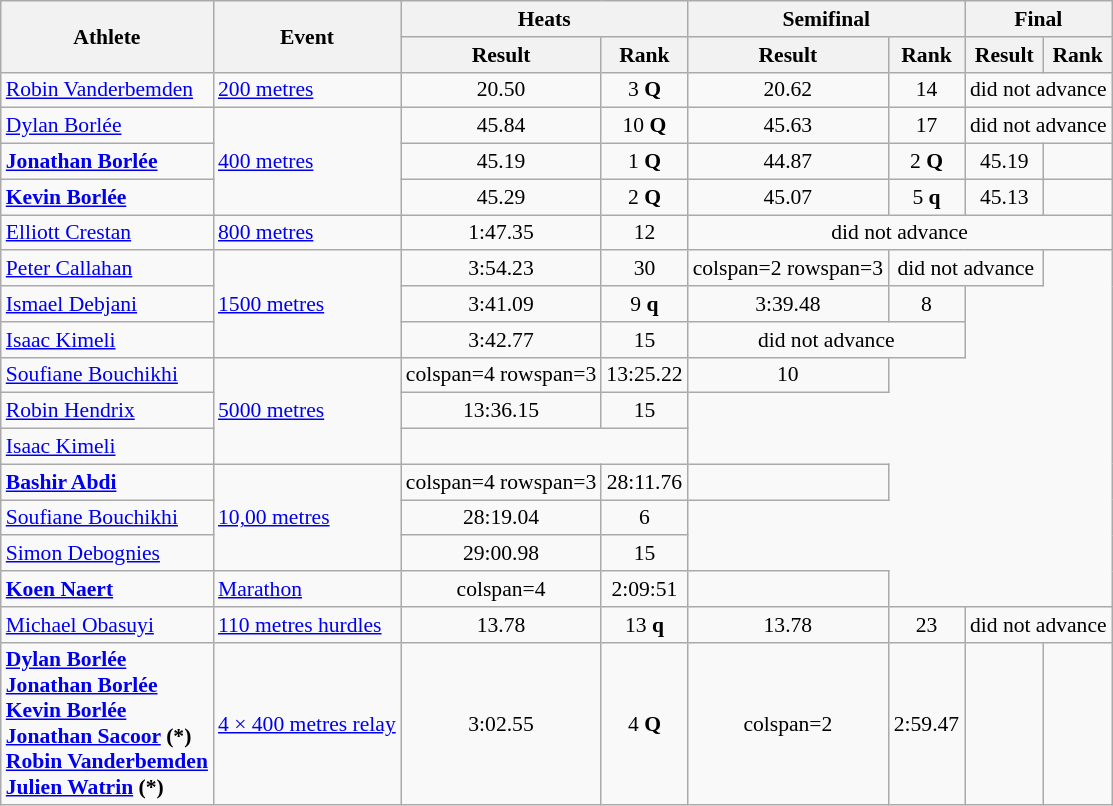<table class="wikitable" border="1" style="font-size:90%">
<tr>
<th rowspan="2">Athlete</th>
<th rowspan="2">Event</th>
<th colspan="2">Heats</th>
<th colspan="2">Semifinal</th>
<th colspan="2">Final</th>
</tr>
<tr>
<th>Result</th>
<th>Rank</th>
<th>Result</th>
<th>Rank</th>
<th>Result</th>
<th>Rank</th>
</tr>
<tr align=center>
<td align=left><a href='#'>Robin Vanderbemden</a></td>
<td align=left><a href='#'>200 metres</a></td>
<td>20.50</td>
<td>3 <strong>Q</strong></td>
<td>20.62</td>
<td>14</td>
<td align=center colspan=2>did not advance</td>
</tr>
<tr align=center>
<td align=left><a href='#'>Dylan Borlée</a></td>
<td align=left rowspan=3><a href='#'>400 metres</a></td>
<td>45.84</td>
<td>10 <strong>Q</strong></td>
<td>45.63</td>
<td>17</td>
<td align=center colspan=2>did not advance</td>
</tr>
<tr align=center>
<td align=left><strong><a href='#'>Jonathan Borlée</a></strong></td>
<td>45.19 </td>
<td>1 <strong>Q</strong></td>
<td>44.87 </td>
<td>2 <strong>Q</strong></td>
<td>45.19</td>
<td></td>
</tr>
<tr align=center>
<td align=left><strong><a href='#'>Kevin Borlée</a></strong></td>
<td>45.29 </td>
<td>2 <strong>Q</strong></td>
<td>45.07 </td>
<td>5 <strong>q</strong></td>
<td>45.13</td>
<td></td>
</tr>
<tr align=center>
<td align=left><a href='#'>Elliott Crestan</a></td>
<td align=left><a href='#'>800 metres</a></td>
<td>1:47.35</td>
<td>12</td>
<td align=center colspan=4>did not advance</td>
</tr>
<tr align=center>
<td align=left><a href='#'>Peter Callahan</a></td>
<td align=left rowspan=3><a href='#'>1500 metres</a></td>
<td>3:54.23</td>
<td>30</td>
<td>colspan=2 rowspan=3</td>
<td align=center colspan=2>did not advance</td>
</tr>
<tr align=center>
<td align=left><a href='#'>Ismael Debjani</a></td>
<td>3:41.09</td>
<td>9 <strong>q</strong></td>
<td>3:39.48</td>
<td>8</td>
</tr>
<tr align=center>
<td align=left><a href='#'>Isaac Kimeli</a></td>
<td>3:42.77</td>
<td>15</td>
<td colspan=2>did not advance</td>
</tr>
<tr align=center>
<td align=left><a href='#'>Soufiane Bouchikhi</a></td>
<td align=left rowspan=3><a href='#'>5000 metres</a></td>
<td>colspan=4 rowspan=3</td>
<td>13:25.22</td>
<td>10</td>
</tr>
<tr align=center>
<td align=left><a href='#'>Robin Hendrix</a></td>
<td>13:36.15</td>
<td>15</td>
</tr>
<tr align=center>
<td align=left><a href='#'>Isaac Kimeli</a></td>
<td colspan=2></td>
</tr>
<tr align=center>
<td align=left><strong><a href='#'>Bashir Abdi</a></strong></td>
<td align=left rowspan=3><a href='#'>10,00 metres</a></td>
<td>colspan=4 rowspan=3</td>
<td>28:11.76</td>
<td></td>
</tr>
<tr align=center>
<td align=left><a href='#'>Soufiane Bouchikhi</a></td>
<td>28:19.04</td>
<td>6</td>
</tr>
<tr align=center>
<td align=left><a href='#'>Simon Debognies</a></td>
<td>29:00.98</td>
<td>15</td>
</tr>
<tr align=center>
<td align=left><strong><a href='#'>Koen Naert</a></strong></td>
<td align=left><a href='#'>Marathon</a></td>
<td>colspan=4</td>
<td>2:09:51 </td>
<td></td>
</tr>
<tr align=center>
<td align=left><a href='#'>Michael Obasuyi</a></td>
<td align=left><a href='#'>110 metres hurdles</a></td>
<td>13.78</td>
<td>13 <strong>q</strong></td>
<td>13.78</td>
<td>23</td>
<td colspan=2>did not advance</td>
</tr>
<tr align=center>
<td align=left><strong><a href='#'>Dylan Borlée</a><br><a href='#'>Jonathan Borlée</a><br><a href='#'>Kevin Borlée</a><br><a href='#'>Jonathan Sacoor</a> (*)<br><a href='#'>Robin Vanderbemden</a><br><a href='#'>Julien Watrin</a> (*)</strong></td>
<td align=left><a href='#'>4 × 400 metres relay</a></td>
<td>3:02.55</td>
<td>4 <strong>Q</strong></td>
<td>colspan=2</td>
<td>2:59.47 </td>
<td></td>
</tr>
</table>
